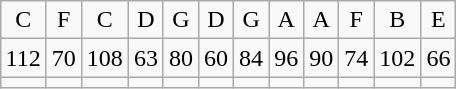<table class="wikitable" border="1" align="center" style="margin: 1em auto 1em auto; text-align:center; width:200px">
<tr>
<td>C</td>
<td>F</td>
<td>C</td>
<td>D</td>
<td>G</td>
<td>D</td>
<td>G</td>
<td>A</td>
<td>A</td>
<td>F</td>
<td>B</td>
<td>E</td>
</tr>
<tr>
<td>112</td>
<td>70</td>
<td>108</td>
<td>63</td>
<td>80</td>
<td>60</td>
<td>84</td>
<td>96</td>
<td>90</td>
<td>74</td>
<td>102</td>
<td>66</td>
</tr>
<tr>
<td></td>
<td></td>
<td></td>
<td></td>
<td></td>
<td></td>
<td></td>
<td></td>
<td></td>
<td></td>
<td></td>
<td></td>
</tr>
</table>
